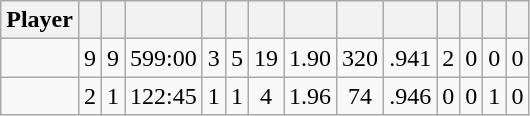<table class="wikitable sortable" style="text-align:center;">
<tr>
<th>Player</th>
<th></th>
<th></th>
<th></th>
<th></th>
<th></th>
<th></th>
<th></th>
<th></th>
<th></th>
<th></th>
<th></th>
<th></th>
<th></th>
</tr>
<tr>
<td></td>
<td>9</td>
<td>9</td>
<td>599:00</td>
<td>3</td>
<td>5</td>
<td>19</td>
<td>1.90</td>
<td>320</td>
<td>.941</td>
<td>2</td>
<td>0</td>
<td>0</td>
<td>0</td>
</tr>
<tr>
<td></td>
<td>2</td>
<td>1</td>
<td>122:45</td>
<td>1</td>
<td>1</td>
<td>4</td>
<td>1.96</td>
<td>74</td>
<td>.946</td>
<td>0</td>
<td>0</td>
<td>1</td>
<td>0</td>
</tr>
</table>
